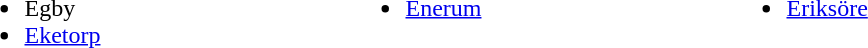<table class="" style="margin-bottom: 10px;">
<tr>
<td valign="top" width="250"><br><ul><li>Egby</li><li><a href='#'>Eketorp</a></li></ul></td>
<td valign="top" width="250"><br><ul><li><a href='#'>Enerum</a></li></ul></td>
<td valign="top" width="250"><br><ul><li><a href='#'>Eriksöre</a></li></ul></td>
</tr>
</table>
